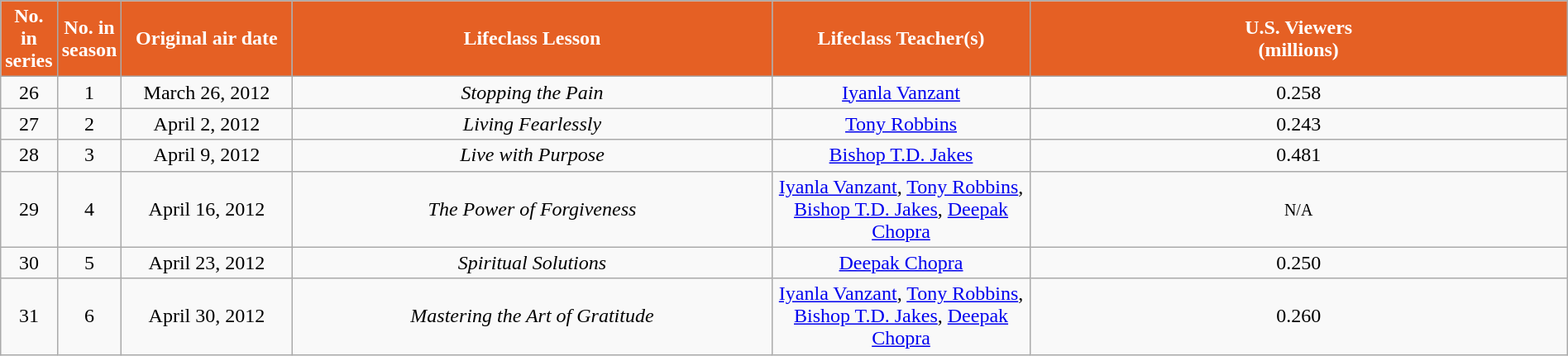<table class="wikitable plainrowheaders" style="width:100%;text-align:center;">
<tr style="color:white">
<th style="background:#e56024; width:20px;">No. in<br>series</th>
<th style="background:#e56024; width:20px;">No. in<br>season</th>
<th style="background:#e56024; width:130px;">Original air date</th>
<th style="background:#e56024; width:380px;">Lifeclass Lesson</th>
<th style="background:#e56024; width:200px;">Lifeclass Teacher(s)</th>
<th style="background:#e56024">U.S. Viewers<br>(millions)</th>
</tr>
<tr>
<td>26</td>
<td>1</td>
<td>March 26, 2012</td>
<td><em>Stopping the Pain</em></td>
<td><a href='#'>Iyanla Vanzant</a></td>
<td>0.258</td>
</tr>
<tr>
<td>27</td>
<td>2</td>
<td>April 2, 2012</td>
<td><em>Living Fearlessly</em></td>
<td><a href='#'>Tony Robbins</a></td>
<td>0.243</td>
</tr>
<tr>
<td>28</td>
<td>3</td>
<td>April 9, 2012</td>
<td><em>Live with Purpose</em></td>
<td><a href='#'>Bishop T.D. Jakes</a></td>
<td>0.481</td>
</tr>
<tr>
<td>29</td>
<td>4</td>
<td>April 16, 2012</td>
<td><em>The Power of Forgiveness</em></td>
<td><a href='#'>Iyanla Vanzant</a>, <a href='#'>Tony Robbins</a>, <a href='#'>Bishop T.D. Jakes</a>, <a href='#'>Deepak Chopra</a></td>
<td><span><small>N/A</small></span></td>
</tr>
<tr>
<td>30</td>
<td>5</td>
<td>April 23, 2012</td>
<td><em>Spiritual Solutions</em></td>
<td><a href='#'>Deepak Chopra</a></td>
<td>0.250</td>
</tr>
<tr>
<td>31</td>
<td>6</td>
<td>April 30, 2012</td>
<td><em>Mastering the Art of Gratitude</em></td>
<td><a href='#'>Iyanla Vanzant</a>, <a href='#'>Tony Robbins</a>, <a href='#'>Bishop T.D. Jakes</a>, <a href='#'>Deepak Chopra</a></td>
<td>0.260</td>
</tr>
</table>
